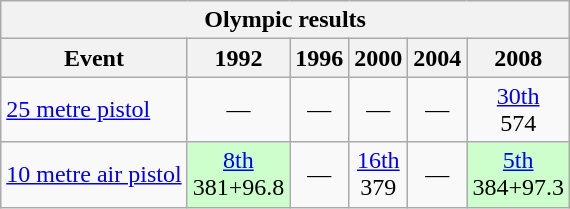<table class="wikitable" style="text-align: center">
<tr>
<th colspan=6>Olympic results</th>
</tr>
<tr>
<th>Event</th>
<th>1992</th>
<th>1996</th>
<th>2000</th>
<th>2004</th>
<th>2008</th>
</tr>
<tr>
<td align=left><a href='#'>25 metre pistol</a></td>
<td>—</td>
<td>—</td>
<td>—</td>
<td>—</td>
<td><a href='#'>30th</a><br>574</td>
</tr>
<tr>
<td align=left><a href='#'>10 metre air pistol</a></td>
<td style="background: #ccffcc"><a href='#'>8th</a><br>381+96.8</td>
<td>—</td>
<td><a href='#'>16th</a><br>379</td>
<td>—</td>
<td style="background: #ccffcc"><a href='#'>5th</a><br>384+97.3</td>
</tr>
</table>
